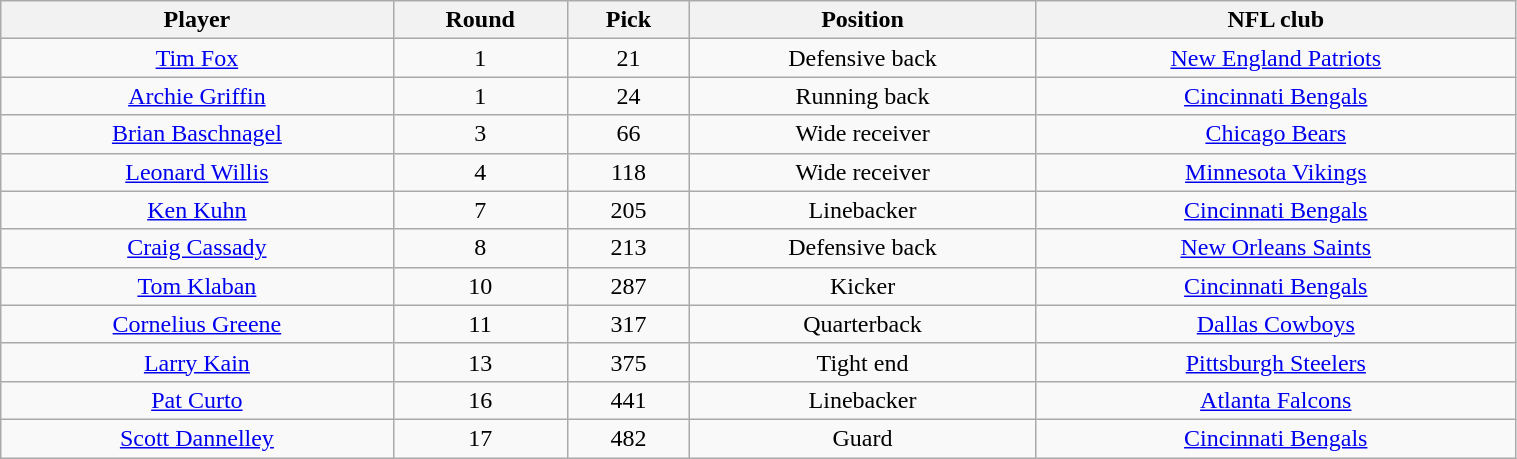<table class="wikitable" width="80%">
<tr>
<th>Player</th>
<th>Round</th>
<th>Pick</th>
<th>Position</th>
<th>NFL club</th>
</tr>
<tr align="center" bgcolor="">
<td><a href='#'>Tim Fox</a></td>
<td>1</td>
<td>21</td>
<td>Defensive back</td>
<td><a href='#'>New England Patriots</a></td>
</tr>
<tr align="center" bgcolor="">
<td><a href='#'>Archie Griffin</a></td>
<td>1</td>
<td>24</td>
<td>Running back</td>
<td><a href='#'>Cincinnati Bengals</a></td>
</tr>
<tr align="center" bgcolor="">
<td><a href='#'>Brian Baschnagel</a></td>
<td>3</td>
<td>66</td>
<td>Wide receiver</td>
<td><a href='#'>Chicago Bears</a></td>
</tr>
<tr align="center" bgcolor="">
<td><a href='#'>Leonard Willis</a></td>
<td>4</td>
<td>118</td>
<td>Wide receiver</td>
<td><a href='#'>Minnesota Vikings</a></td>
</tr>
<tr align="center" bgcolor="">
<td><a href='#'>Ken Kuhn</a></td>
<td>7</td>
<td>205</td>
<td>Linebacker</td>
<td><a href='#'>Cincinnati Bengals</a></td>
</tr>
<tr align="center" bgcolor="">
<td><a href='#'>Craig Cassady</a></td>
<td>8</td>
<td>213</td>
<td>Defensive back</td>
<td><a href='#'>New Orleans Saints</a></td>
</tr>
<tr align="center" bgcolor="">
<td><a href='#'>Tom Klaban</a></td>
<td>10</td>
<td>287</td>
<td>Kicker</td>
<td><a href='#'>Cincinnati Bengals</a></td>
</tr>
<tr align="center" bgcolor="">
<td><a href='#'>Cornelius Greene</a></td>
<td>11</td>
<td>317</td>
<td>Quarterback</td>
<td><a href='#'>Dallas Cowboys</a></td>
</tr>
<tr align="center" bgcolor="">
<td><a href='#'>Larry Kain</a></td>
<td>13</td>
<td>375</td>
<td>Tight end</td>
<td><a href='#'>Pittsburgh Steelers</a></td>
</tr>
<tr align="center" bgcolor="">
<td><a href='#'>Pat Curto</a></td>
<td>16</td>
<td>441</td>
<td>Linebacker</td>
<td><a href='#'>Atlanta Falcons</a></td>
</tr>
<tr align="center" bgcolor="">
<td><a href='#'>Scott Dannelley</a></td>
<td>17</td>
<td>482</td>
<td>Guard</td>
<td><a href='#'>Cincinnati Bengals</a></td>
</tr>
</table>
